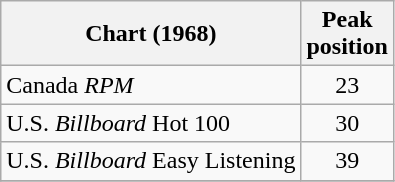<table class="wikitable">
<tr>
<th align="left">Chart (1968)</th>
<th align="center">Peak<br>position</th>
</tr>
<tr>
<td>Canada <em>RPM</em></td>
<td align="center">23</td>
</tr>
<tr>
<td>U.S. <em>Billboard</em> Hot 100</td>
<td align="center">30</td>
</tr>
<tr>
<td align="left">U.S. <em>Billboard</em> Easy Listening</td>
<td align="center">39</td>
</tr>
<tr>
</tr>
</table>
